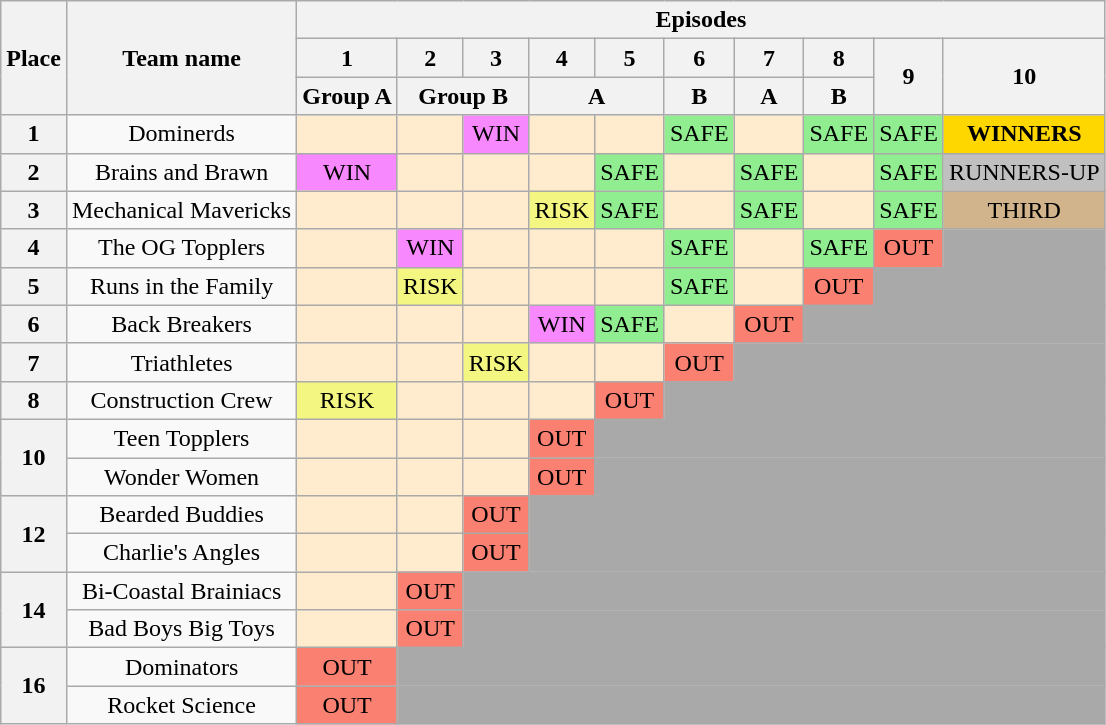<table class="wikitable" style="text-align: center;">
<tr>
<th rowspan="3">Place</th>
<th rowspan="3">Team name</th>
<th colspan="10">Episodes</th>
</tr>
<tr>
<th>1</th>
<th>2</th>
<th>3</th>
<th>4</th>
<th>5</th>
<th>6</th>
<th>7</th>
<th>8</th>
<th rowspan="2">9</th>
<th rowspan="2">10</th>
</tr>
<tr>
<th>Group A</th>
<th colspan="2">Group B</th>
<th colspan="2">A</th>
<th>B</th>
<th>A</th>
<th>B</th>
</tr>
<tr>
<th>1</th>
<td>Dominerds</td>
<td bgcolor=#FFEBCD></td>
<td bgcolor=#FFEBCD></td>
<td bgcolor=#F888FD>WIN</td>
<td bgcolor=#FFEBCD></td>
<td bgcolor=#FFEBCD></td>
<td bgcolor=lightgreen>SAFE</td>
<td bgcolor=#FFEBCD></td>
<td bgcolor=lightgreen>SAFE</td>
<td bgcolor=lightgreen>SAFE</td>
<td bgcolor=gold><strong>WINNERS</strong></td>
</tr>
<tr>
<th>2</th>
<td>Brains and Brawn</td>
<td bgcolor=#F888FD>WIN</td>
<td bgcolor=#FFEBCD></td>
<td bgcolor=#FFEBCD></td>
<td bgcolor=#FFEBCD></td>
<td bgcolor=lightgreen>SAFE</td>
<td bgcolor=#FFEBCD></td>
<td bgcolor=lightgreen>SAFE</td>
<td bgcolor=#FFEBCD></td>
<td bgcolor=lightgreen>SAFE</td>
<td bgcolor=silver>RUNNERS-UP</td>
</tr>
<tr>
<th>3</th>
<td>Mechanical Mavericks</td>
<td bgcolor=#FFEBCD></td>
<td bgcolor=#FFEBCD></td>
<td bgcolor=#FFEBCD></td>
<td bgcolor=#F3F781>RISK</td>
<td bgcolor=lightgreen>SAFE</td>
<td bgcolor=#FFEBCD></td>
<td bgcolor=lightgreen>SAFE</td>
<td bgcolor=#FFEBCD></td>
<td bgcolor=lightgreen>SAFE</td>
<td bgcolor=tan>THIRD</td>
</tr>
<tr>
<th>4</th>
<td>The OG Topplers</td>
<td bgcolor=#FFEBCD></td>
<td bgcolor=#F888FD>WIN</td>
<td bgcolor=#FFEBCD></td>
<td bgcolor=#FFEBCD></td>
<td bgcolor=#FFEBCD></td>
<td bgcolor=lightgreen>SAFE</td>
<td bgcolor=#FFEBCD></td>
<td bgcolor=lightgreen>SAFE</td>
<td bgcolor=salmon>OUT</td>
<td colspan=1 bgcolor=darkgrey></td>
</tr>
<tr>
<th>5</th>
<td>Runs in the Family</td>
<td bgcolor=#FFEBCD></td>
<td bgcolor=#F3F781>RISK</td>
<td bgcolor=#FFEBCD></td>
<td bgcolor=#FFEBCD></td>
<td bgcolor=#FFEBCD></td>
<td bgcolor=lightgreen>SAFE</td>
<td bgcolor=#FFEBCD></td>
<td bgcolor=salmon>OUT</td>
<td colspan=2 bgcolor=darkgrey></td>
</tr>
<tr>
<th>6</th>
<td>Back Breakers</td>
<td bgcolor=#FFEBCD></td>
<td bgcolor=#FFEBCD></td>
<td bgcolor=#FFEBCD></td>
<td bgcolor=#F888FD>WIN</td>
<td bgcolor=lightgreen>SAFE</td>
<td bgcolor=#FFEBCD></td>
<td bgcolor=salmon>OUT</td>
<td colspan=3 bgcolor=darkgrey></td>
</tr>
<tr>
<th>7</th>
<td>Triathletes</td>
<td bgcolor=#FFEBCD></td>
<td bgcolor=#FFEBCD></td>
<td bgcolor=#F3F781>RISK</td>
<td bgcolor=#FFEBCD></td>
<td bgcolor=#FFEBCD></td>
<td bgcolor=salmon>OUT</td>
<td colspan=4 bgcolor=darkgrey></td>
</tr>
<tr>
<th>8</th>
<td>Construction Crew</td>
<td bgcolor=#F3F781>RISK</td>
<td bgcolor=#FFEBCD></td>
<td bgcolor=#FFEBCD></td>
<td bgcolor=#FFEBCD></td>
<td bgcolor=salmon>OUT</td>
<td colspan=5 bgcolor=darkgrey></td>
</tr>
<tr>
<th rowspan=2>10</th>
<td>Teen Topplers</td>
<td bgcolor=#FFEBCD></td>
<td bgcolor=#FFEBCD></td>
<td bgcolor=#FFEBCD></td>
<td bgcolor=salmon>OUT</td>
<td colspan=6 bgcolor=darkgrey></td>
</tr>
<tr>
<td>Wonder Women</td>
<td bgcolor=#FFEBCD></td>
<td bgcolor=#FFEBCD></td>
<td bgcolor=#FFEBCD></td>
<td bgcolor=salmon>OUT</td>
<td colspan=6 bgcolor=darkgrey></td>
</tr>
<tr>
<th rowspan=2>12</th>
<td>Bearded Buddies</td>
<td bgcolor=#FFEBCD></td>
<td bgcolor=#FFEBCD></td>
<td bgcolor=salmon>OUT</td>
<td colspan=7 bgcolor=darkgrey></td>
</tr>
<tr>
<td>Charlie's Angles</td>
<td bgcolor=#FFEBCD></td>
<td bgcolor=#FFEBCD></td>
<td bgcolor=salmon>OUT</td>
<td colspan=7 bgcolor=darkgrey></td>
</tr>
<tr>
<th rowspan=2>14</th>
<td>Bi-Coastal Brainiacs</td>
<td bgcolor=#FFEBCD></td>
<td bgcolor=salmon>OUT</td>
<td colspan=8 bgcolor=darkgrey></td>
</tr>
<tr>
<td>Bad Boys Big Toys</td>
<td bgcolor=#FFEBCD></td>
<td bgcolor=salmon>OUT</td>
<td colspan=8 bgcolor=darkgrey></td>
</tr>
<tr>
<th rowspan=2>16</th>
<td>Dominators</td>
<td bgcolor=salmon>OUT</td>
<td colspan=9 bgcolor=darkgrey></td>
</tr>
<tr>
<td>Rocket Science</td>
<td bgcolor=salmon>OUT</td>
<td colspan=9 bgcolor=darkgrey></td>
</tr>
</table>
